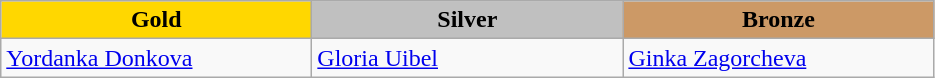<table class="wikitable" style="text-align:left">
<tr align="center">
<td width=200 bgcolor=gold><strong>Gold</strong></td>
<td width=200 bgcolor=silver><strong>Silver</strong></td>
<td width=200 bgcolor=CC9966><strong>Bronze</strong></td>
</tr>
<tr>
<td><a href='#'>Yordanka Donkova</a><br><em></em></td>
<td><a href='#'>Gloria Uibel</a><br><em></em></td>
<td><a href='#'>Ginka Zagorcheva</a><br><em></em></td>
</tr>
</table>
